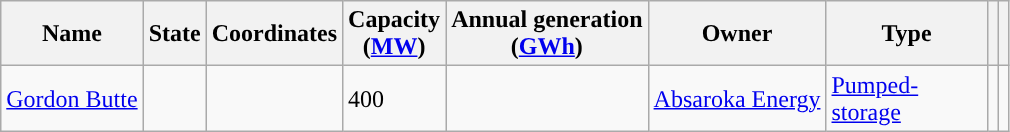<table class="wikitable sortable">
<tr>
<th>Name</th>
<th>State</th>
<th>Coordinates</th>
<th>Capacity<br>(<a href='#'>MW</a>)</th>
<th>Annual generation<br>(<a href='#'>GWh</a>)</th>
<th>Owner</th>
<th style="width: 100px">Type</th>
<th></th>
<th class="unsortable"></th>
</tr>
<tr>
<td><a href='#'>Gordon Butte</a></td>
<td></td>
<td></td>
<td>400</td>
<td></td>
<td><a href='#'>Absaroka Energy</a></td>
<td><a href='#'>Pumped-storage</a></td>
<td></td>
<td></td>
</tr>
</table>
